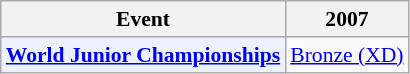<table class="wikitable" style="font-size: 90%; text-align:center">
<tr>
<th>Event</th>
<th>2007</th>
</tr>
<tr>
<td bgcolor="#ECF2FF"; align="left"><strong><a href='#'>World Junior Championships</a></strong></td>
<td> <a href='#'>Bronze (XD)</a></td>
</tr>
</table>
